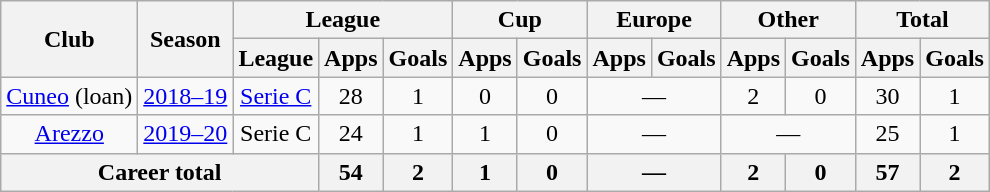<table class="wikitable" style="text-align:center">
<tr>
<th rowspan="2">Club</th>
<th rowspan="2">Season</th>
<th colspan="3">League</th>
<th colspan="2">Cup</th>
<th colspan="2">Europe</th>
<th colspan="2">Other</th>
<th colspan="2">Total</th>
</tr>
<tr>
<th>League</th>
<th>Apps</th>
<th>Goals</th>
<th>Apps</th>
<th>Goals</th>
<th>Apps</th>
<th>Goals</th>
<th>Apps</th>
<th>Goals</th>
<th>Apps</th>
<th>Goals</th>
</tr>
<tr>
<td><a href='#'>Cuneo</a> (loan)</td>
<td><a href='#'>2018–19</a></td>
<td><a href='#'>Serie C</a></td>
<td>28</td>
<td>1</td>
<td>0</td>
<td>0</td>
<td colspan="2">—</td>
<td>2</td>
<td>0</td>
<td>30</td>
<td>1</td>
</tr>
<tr>
<td><a href='#'>Arezzo</a></td>
<td><a href='#'>2019–20</a></td>
<td>Serie C</td>
<td>24</td>
<td>1</td>
<td>1</td>
<td>0</td>
<td colspan="2">—</td>
<td colspan="2">—</td>
<td>25</td>
<td>1</td>
</tr>
<tr>
<th colspan="3">Career total</th>
<th>54</th>
<th>2</th>
<th>1</th>
<th>0</th>
<th colspan="2">—</th>
<th>2</th>
<th>0</th>
<th>57</th>
<th>2</th>
</tr>
</table>
